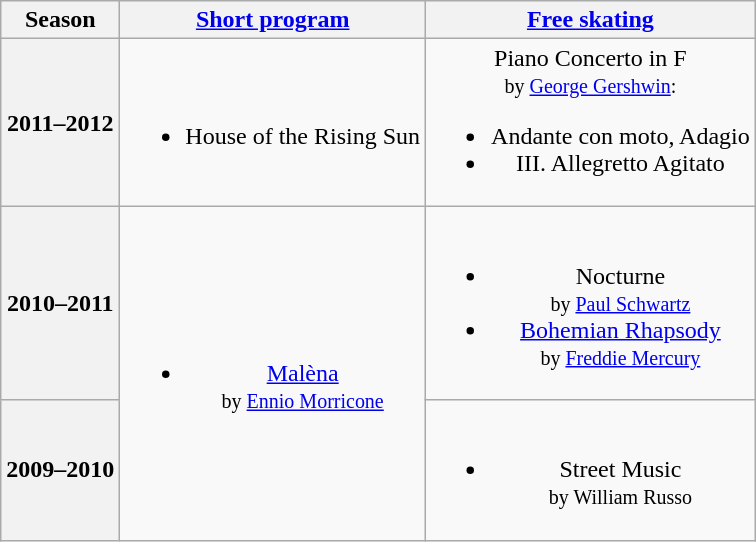<table class=wikitable style=text-align:center>
<tr>
<th>Season</th>
<th><a href='#'>Short program</a></th>
<th><a href='#'>Free skating</a></th>
</tr>
<tr>
<th>2011–2012 <br> </th>
<td><br><ul><li>House of the Rising Sun</li></ul></td>
<td>Piano Concerto in F <br><small> by <a href='#'>George Gershwin</a>: </small><br><ul><li>Andante con moto, Adagio</li><li>III. Allegretto Agitato</li></ul></td>
</tr>
<tr>
<th>2010–2011 <br> </th>
<td rowspan=2><br><ul><li><a href='#'>Malèna</a> <br><small> by <a href='#'>Ennio Morricone</a> </small></li></ul></td>
<td><br><ul><li>Nocturne <br><small> by <a href='#'>Paul Schwartz</a> </small></li><li><a href='#'>Bohemian Rhapsody</a> <br><small> by <a href='#'>Freddie Mercury</a> </small></li></ul></td>
</tr>
<tr>
<th>2009–2010 <br> </th>
<td><br><ul><li>Street Music <br><small> by William Russo </small></li></ul></td>
</tr>
</table>
